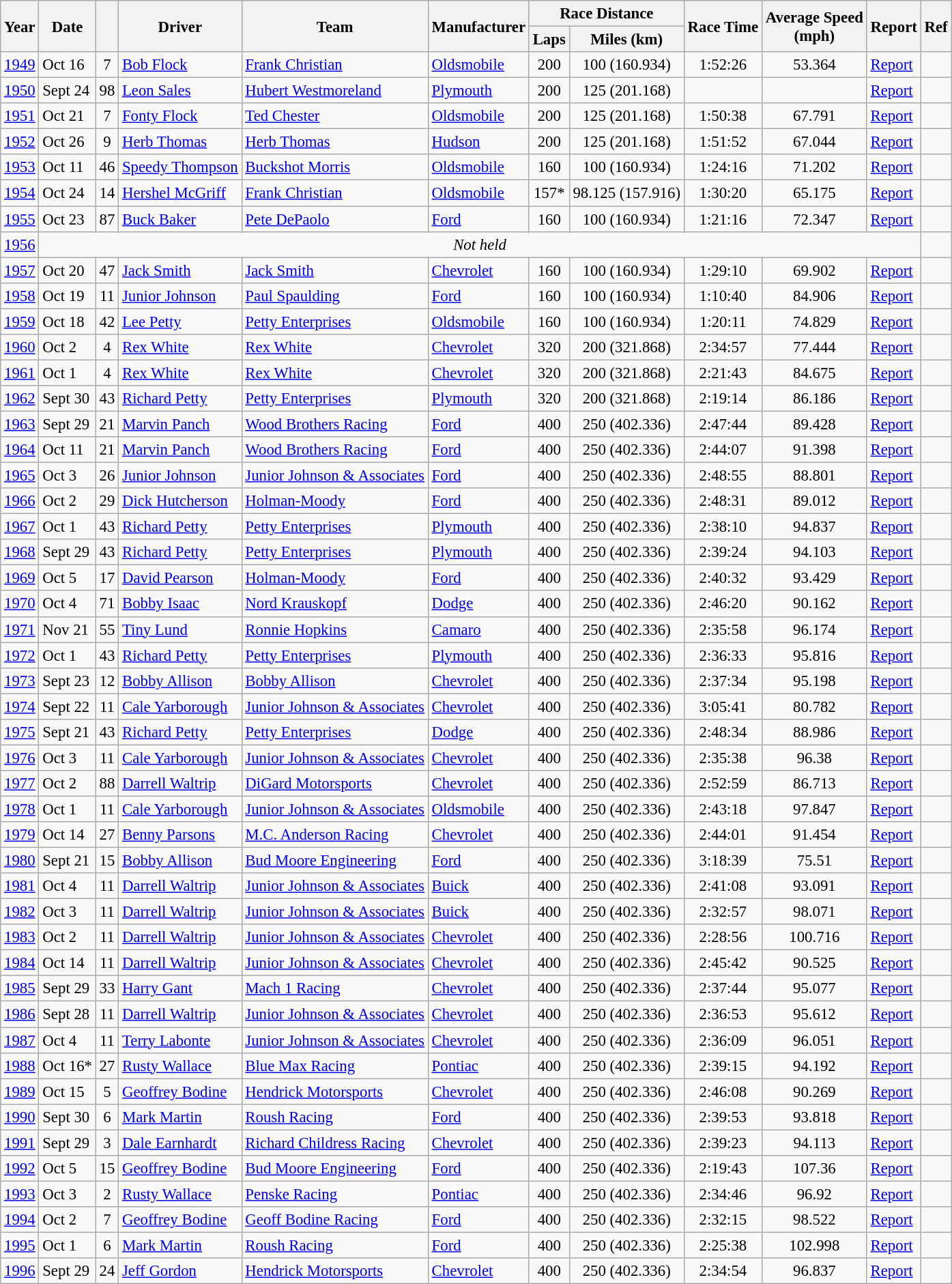<table class="wikitable" style="font-size: 95%;">
<tr>
<th rowspan="2">Year</th>
<th rowspan="2">Date</th>
<th rowspan="2"></th>
<th rowspan="2">Driver</th>
<th rowspan="2">Team</th>
<th rowspan="2">Manufacturer</th>
<th colspan="2">Race Distance</th>
<th rowspan="2">Race Time</th>
<th rowspan="2">Average Speed<br>(mph)</th>
<th rowspan="2">Report</th>
<th rowspan="2">Ref</th>
</tr>
<tr>
<th>Laps</th>
<th>Miles (km)</th>
</tr>
<tr>
<td><a href='#'>1949</a></td>
<td>Oct 16</td>
<td align="center">7</td>
<td><a href='#'>Bob Flock</a></td>
<td><a href='#'>Frank Christian</a></td>
<td><a href='#'>Oldsmobile</a></td>
<td align="center">200</td>
<td align="center">100 (160.934)</td>
<td align="center">1:52:26</td>
<td align="center">53.364</td>
<td><a href='#'>Report</a></td>
<td align="center"></td>
</tr>
<tr>
<td><a href='#'>1950</a></td>
<td>Sept 24</td>
<td align="center">98</td>
<td><a href='#'>Leon Sales</a></td>
<td><a href='#'>Hubert Westmoreland</a></td>
<td><a href='#'>Plymouth</a></td>
<td align="center">200</td>
<td align="center">125 (201.168)</td>
<td align="center"></td>
<td align="center"></td>
<td><a href='#'>Report</a></td>
<td align="center"></td>
</tr>
<tr>
<td><a href='#'>1951</a></td>
<td>Oct 21</td>
<td align="center">7</td>
<td><a href='#'>Fonty Flock</a></td>
<td><a href='#'>Ted Chester</a></td>
<td><a href='#'>Oldsmobile</a></td>
<td align="center">200</td>
<td align="center">125 (201.168)</td>
<td align="center">1:50:38</td>
<td align="center">67.791</td>
<td><a href='#'>Report</a></td>
<td align="center"></td>
</tr>
<tr>
<td><a href='#'>1952</a></td>
<td>Oct 26</td>
<td align="center">9</td>
<td><a href='#'>Herb Thomas</a></td>
<td><a href='#'>Herb Thomas</a></td>
<td><a href='#'>Hudson</a></td>
<td align="center">200</td>
<td align="center">125 (201.168)</td>
<td align="center">1:51:52</td>
<td align="center">67.044</td>
<td><a href='#'>Report</a></td>
<td align="center"></td>
</tr>
<tr>
<td><a href='#'>1953</a></td>
<td>Oct 11</td>
<td align="center">46</td>
<td><a href='#'>Speedy Thompson</a></td>
<td><a href='#'>Buckshot Morris</a></td>
<td><a href='#'>Oldsmobile</a></td>
<td align="center">160</td>
<td align="center">100 (160.934)</td>
<td align="center">1:24:16</td>
<td align="center">71.202</td>
<td><a href='#'>Report</a></td>
<td align="center"></td>
</tr>
<tr>
<td><a href='#'>1954</a></td>
<td>Oct 24</td>
<td align="center">14</td>
<td><a href='#'>Hershel McGriff</a></td>
<td><a href='#'>Frank Christian</a></td>
<td><a href='#'>Oldsmobile</a></td>
<td align="center">157*</td>
<td align="center">98.125 (157.916)</td>
<td align="center">1:30:20</td>
<td align="center">65.175</td>
<td><a href='#'>Report</a></td>
<td align="center"></td>
</tr>
<tr>
<td><a href='#'>1955</a></td>
<td>Oct 23</td>
<td align="center">87</td>
<td><a href='#'>Buck Baker</a></td>
<td><a href='#'>Pete DePaolo</a></td>
<td><a href='#'>Ford</a></td>
<td align="center">160</td>
<td align="center">100 (160.934)</td>
<td align="center">1:21:16</td>
<td align="center">72.347</td>
<td><a href='#'>Report</a></td>
<td align="center"></td>
</tr>
<tr>
<td><a href='#'>1956</a></td>
<td colspan=10 style="text-align:center;"><em>Not held</em></td>
</tr>
<tr>
<td><a href='#'>1957</a></td>
<td>Oct 20</td>
<td align="center">47</td>
<td><a href='#'>Jack Smith</a></td>
<td><a href='#'>Jack Smith</a></td>
<td><a href='#'>Chevrolet</a></td>
<td align="center">160</td>
<td align="center">100 (160.934)</td>
<td align="center">1:29:10</td>
<td align="center">69.902</td>
<td><a href='#'>Report</a></td>
<td align="center"></td>
</tr>
<tr>
<td><a href='#'>1958</a></td>
<td>Oct 19</td>
<td align="center">11</td>
<td><a href='#'>Junior Johnson</a></td>
<td><a href='#'>Paul Spaulding</a></td>
<td><a href='#'>Ford</a></td>
<td align="center">160</td>
<td align="center">100 (160.934)</td>
<td align="center">1:10:40</td>
<td align="center">84.906</td>
<td><a href='#'>Report</a></td>
<td align="center"></td>
</tr>
<tr>
<td><a href='#'>1959</a></td>
<td>Oct 18</td>
<td align="center">42</td>
<td><a href='#'>Lee Petty</a></td>
<td><a href='#'>Petty Enterprises</a></td>
<td><a href='#'>Oldsmobile</a></td>
<td align="center">160</td>
<td align="center">100 (160.934)</td>
<td align="center">1:20:11</td>
<td align="center">74.829</td>
<td><a href='#'>Report</a></td>
<td align="center"></td>
</tr>
<tr>
<td><a href='#'>1960</a></td>
<td>Oct 2</td>
<td align="center">4</td>
<td><a href='#'>Rex White</a></td>
<td><a href='#'>Rex White</a></td>
<td><a href='#'>Chevrolet</a></td>
<td align="center">320</td>
<td align="center">200 (321.868)</td>
<td align="center">2:34:57</td>
<td align="center">77.444</td>
<td><a href='#'>Report</a></td>
<td align="center"></td>
</tr>
<tr>
<td><a href='#'>1961</a></td>
<td>Oct 1</td>
<td align="center">4</td>
<td><a href='#'>Rex White</a></td>
<td><a href='#'>Rex White</a></td>
<td><a href='#'>Chevrolet</a></td>
<td align="center">320</td>
<td align="center">200 (321.868)</td>
<td align="center">2:21:43</td>
<td align="center">84.675</td>
<td><a href='#'>Report</a></td>
<td align="center"></td>
</tr>
<tr>
<td><a href='#'>1962</a></td>
<td>Sept 30</td>
<td align="center">43</td>
<td><a href='#'>Richard Petty</a></td>
<td><a href='#'>Petty Enterprises</a></td>
<td><a href='#'>Plymouth</a></td>
<td align="center">320</td>
<td align="center">200 (321.868)</td>
<td align="center">2:19:14</td>
<td align="center">86.186</td>
<td><a href='#'>Report</a></td>
<td align="center"></td>
</tr>
<tr>
<td><a href='#'>1963</a></td>
<td>Sept 29</td>
<td align="center">21</td>
<td><a href='#'>Marvin Panch</a></td>
<td><a href='#'>Wood Brothers Racing</a></td>
<td><a href='#'>Ford</a></td>
<td align="center">400</td>
<td align="center">250 (402.336)</td>
<td align="center">2:47:44</td>
<td align="center">89.428</td>
<td><a href='#'>Report</a></td>
<td align="center"></td>
</tr>
<tr>
<td><a href='#'>1964</a></td>
<td>Oct 11</td>
<td align="center">21</td>
<td><a href='#'>Marvin Panch</a></td>
<td><a href='#'>Wood Brothers Racing</a></td>
<td><a href='#'>Ford</a></td>
<td align="center">400</td>
<td align="center">250 (402.336)</td>
<td align="center">2:44:07</td>
<td align="center">91.398</td>
<td><a href='#'>Report</a></td>
<td align="center"></td>
</tr>
<tr>
<td><a href='#'>1965</a></td>
<td>Oct 3</td>
<td align="center">26</td>
<td><a href='#'>Junior Johnson</a></td>
<td><a href='#'>Junior Johnson & Associates</a></td>
<td><a href='#'>Ford</a></td>
<td align="center">400</td>
<td align="center">250 (402.336)</td>
<td align="center">2:48:55</td>
<td align="center">88.801</td>
<td><a href='#'>Report</a></td>
<td align="center"></td>
</tr>
<tr>
<td><a href='#'>1966</a></td>
<td>Oct 2</td>
<td align="center">29</td>
<td><a href='#'>Dick Hutcherson</a></td>
<td><a href='#'>Holman-Moody</a></td>
<td><a href='#'>Ford</a></td>
<td align="center">400</td>
<td align="center">250 (402.336)</td>
<td align="center">2:48:31</td>
<td align="center">89.012</td>
<td><a href='#'>Report</a></td>
<td align="center"></td>
</tr>
<tr>
<td><a href='#'>1967</a></td>
<td>Oct 1</td>
<td align="center">43</td>
<td><a href='#'>Richard Petty</a></td>
<td><a href='#'>Petty Enterprises</a></td>
<td><a href='#'>Plymouth</a></td>
<td align="center">400</td>
<td align="center">250 (402.336)</td>
<td align="center">2:38:10</td>
<td align="center">94.837</td>
<td><a href='#'>Report</a></td>
<td align="center"></td>
</tr>
<tr>
<td><a href='#'>1968</a></td>
<td>Sept 29</td>
<td align="center">43</td>
<td><a href='#'>Richard Petty</a></td>
<td><a href='#'>Petty Enterprises</a></td>
<td><a href='#'>Plymouth</a></td>
<td align="center">400</td>
<td align="center">250 (402.336)</td>
<td align="center">2:39:24</td>
<td align="center">94.103</td>
<td><a href='#'>Report</a></td>
<td align="center"></td>
</tr>
<tr>
<td><a href='#'>1969</a></td>
<td>Oct 5</td>
<td align="center">17</td>
<td><a href='#'>David Pearson</a></td>
<td><a href='#'>Holman-Moody</a></td>
<td><a href='#'>Ford</a></td>
<td align="center">400</td>
<td align="center">250 (402.336)</td>
<td align="center">2:40:32</td>
<td align="center">93.429</td>
<td><a href='#'>Report</a></td>
<td align="center"></td>
</tr>
<tr>
<td><a href='#'>1970</a></td>
<td>Oct 4</td>
<td align="center">71</td>
<td><a href='#'>Bobby Isaac</a></td>
<td><a href='#'>Nord Krauskopf</a></td>
<td><a href='#'>Dodge</a></td>
<td align="center">400</td>
<td align="center">250 (402.336)</td>
<td align="center">2:46:20</td>
<td align="center">90.162</td>
<td><a href='#'>Report</a></td>
<td align="center"></td>
</tr>
<tr>
<td><a href='#'>1971</a></td>
<td>Nov 21</td>
<td align="center">55</td>
<td><a href='#'>Tiny Lund</a></td>
<td><a href='#'>Ronnie Hopkins</a></td>
<td><a href='#'>Camaro</a></td>
<td align="center">400</td>
<td align="center">250 (402.336)</td>
<td align="center">2:35:58</td>
<td align="center">96.174</td>
<td><a href='#'>Report</a></td>
<td align="center"></td>
</tr>
<tr>
<td><a href='#'>1972</a></td>
<td>Oct 1</td>
<td align="center">43</td>
<td><a href='#'>Richard Petty</a></td>
<td><a href='#'>Petty Enterprises</a></td>
<td><a href='#'>Plymouth</a></td>
<td align="center">400</td>
<td align="center">250 (402.336)</td>
<td align="center">2:36:33</td>
<td align="center">95.816</td>
<td><a href='#'>Report</a></td>
<td align="center"></td>
</tr>
<tr>
<td><a href='#'>1973</a></td>
<td>Sept 23</td>
<td align="center">12</td>
<td><a href='#'>Bobby Allison</a></td>
<td><a href='#'>Bobby Allison</a></td>
<td><a href='#'>Chevrolet</a></td>
<td align="center">400</td>
<td align="center">250 (402.336)</td>
<td align="center">2:37:34</td>
<td align="center">95.198</td>
<td><a href='#'>Report</a></td>
<td align="center"></td>
</tr>
<tr>
<td><a href='#'>1974</a></td>
<td>Sept 22</td>
<td align="center">11</td>
<td><a href='#'>Cale Yarborough</a></td>
<td><a href='#'>Junior Johnson & Associates</a></td>
<td><a href='#'>Chevrolet</a></td>
<td align="center">400</td>
<td align="center">250 (402.336)</td>
<td align="center">3:05:41</td>
<td align="center">80.782</td>
<td><a href='#'>Report</a></td>
<td align="center"></td>
</tr>
<tr>
<td><a href='#'>1975</a></td>
<td>Sept 21</td>
<td align="center">43</td>
<td><a href='#'>Richard Petty</a></td>
<td><a href='#'>Petty Enterprises</a></td>
<td><a href='#'>Dodge</a></td>
<td align="center">400</td>
<td align="center">250 (402.336)</td>
<td align="center">2:48:34</td>
<td align="center">88.986</td>
<td><a href='#'>Report</a></td>
<td align="center"></td>
</tr>
<tr>
<td><a href='#'>1976</a></td>
<td>Oct 3</td>
<td align="center">11</td>
<td><a href='#'>Cale Yarborough</a></td>
<td><a href='#'>Junior Johnson & Associates</a></td>
<td><a href='#'>Chevrolet</a></td>
<td align="center">400</td>
<td align="center">250 (402.336)</td>
<td align="center">2:35:38</td>
<td align="center">96.38</td>
<td><a href='#'>Report</a></td>
<td align="center"></td>
</tr>
<tr>
<td><a href='#'>1977</a></td>
<td>Oct 2</td>
<td align="center">88</td>
<td><a href='#'>Darrell Waltrip</a></td>
<td><a href='#'>DiGard Motorsports</a></td>
<td><a href='#'>Chevrolet</a></td>
<td align="center">400</td>
<td align="center">250 (402.336)</td>
<td align="center">2:52:59</td>
<td align="center">86.713</td>
<td><a href='#'>Report</a></td>
<td align="center"></td>
</tr>
<tr>
<td><a href='#'>1978</a></td>
<td>Oct 1</td>
<td align="center">11</td>
<td><a href='#'>Cale Yarborough</a></td>
<td><a href='#'>Junior Johnson & Associates</a></td>
<td><a href='#'>Oldsmobile</a></td>
<td align="center">400</td>
<td align="center">250 (402.336)</td>
<td align="center">2:43:18</td>
<td align="center">97.847</td>
<td><a href='#'>Report</a></td>
<td align="center"></td>
</tr>
<tr>
<td><a href='#'>1979</a></td>
<td>Oct 14</td>
<td align="center">27</td>
<td><a href='#'>Benny Parsons</a></td>
<td><a href='#'>M.C. Anderson Racing</a></td>
<td><a href='#'>Chevrolet</a></td>
<td align="center">400</td>
<td align="center">250 (402.336)</td>
<td align="center">2:44:01</td>
<td align="center">91.454</td>
<td><a href='#'>Report</a></td>
<td align="center"></td>
</tr>
<tr>
<td><a href='#'>1980</a></td>
<td>Sept 21</td>
<td align="center">15</td>
<td><a href='#'>Bobby Allison</a></td>
<td><a href='#'>Bud Moore Engineering</a></td>
<td><a href='#'>Ford</a></td>
<td align="center">400</td>
<td align="center">250 (402.336)</td>
<td align="center">3:18:39</td>
<td align="center">75.51</td>
<td><a href='#'>Report</a></td>
<td align="center"></td>
</tr>
<tr>
<td><a href='#'>1981</a></td>
<td>Oct 4</td>
<td align="center">11</td>
<td><a href='#'>Darrell Waltrip</a></td>
<td><a href='#'>Junior Johnson & Associates</a></td>
<td><a href='#'>Buick</a></td>
<td align="center">400</td>
<td align="center">250 (402.336)</td>
<td align="center">2:41:08</td>
<td align="center">93.091</td>
<td><a href='#'>Report</a></td>
<td align="center"></td>
</tr>
<tr>
<td><a href='#'>1982</a></td>
<td>Oct 3</td>
<td align="center">11</td>
<td><a href='#'>Darrell Waltrip</a></td>
<td><a href='#'>Junior Johnson & Associates</a></td>
<td><a href='#'>Buick</a></td>
<td align="center">400</td>
<td align="center">250 (402.336)</td>
<td align="center">2:32:57</td>
<td align="center">98.071</td>
<td><a href='#'>Report</a></td>
<td align="center"></td>
</tr>
<tr>
<td><a href='#'>1983</a></td>
<td>Oct 2</td>
<td align="center">11</td>
<td><a href='#'>Darrell Waltrip</a></td>
<td><a href='#'>Junior Johnson & Associates</a></td>
<td><a href='#'>Chevrolet</a></td>
<td align="center">400</td>
<td align="center">250 (402.336)</td>
<td align="center">2:28:56</td>
<td align="center">100.716</td>
<td><a href='#'>Report</a></td>
<td align="center"></td>
</tr>
<tr>
<td><a href='#'>1984</a></td>
<td>Oct 14</td>
<td align="center">11</td>
<td><a href='#'>Darrell Waltrip</a></td>
<td><a href='#'>Junior Johnson & Associates</a></td>
<td><a href='#'>Chevrolet</a></td>
<td align="center">400</td>
<td align="center">250 (402.336)</td>
<td align="center">2:45:42</td>
<td align="center">90.525</td>
<td><a href='#'>Report</a></td>
<td align="center"></td>
</tr>
<tr>
<td><a href='#'>1985</a></td>
<td>Sept 29</td>
<td align="center">33</td>
<td><a href='#'>Harry Gant</a></td>
<td><a href='#'>Mach 1 Racing</a></td>
<td><a href='#'>Chevrolet</a></td>
<td align="center">400</td>
<td align="center">250 (402.336)</td>
<td align="center">2:37:44</td>
<td align="center">95.077</td>
<td><a href='#'>Report</a></td>
<td align="center"></td>
</tr>
<tr>
<td><a href='#'>1986</a></td>
<td>Sept 28</td>
<td align="center">11</td>
<td><a href='#'>Darrell Waltrip</a></td>
<td><a href='#'>Junior Johnson & Associates</a></td>
<td><a href='#'>Chevrolet</a></td>
<td align="center">400</td>
<td align="center">250 (402.336)</td>
<td align="center">2:36:53</td>
<td align="center">95.612</td>
<td><a href='#'>Report</a></td>
<td align="center"></td>
</tr>
<tr>
<td><a href='#'>1987</a></td>
<td>Oct 4</td>
<td align="center">11</td>
<td><a href='#'>Terry Labonte</a></td>
<td><a href='#'>Junior Johnson & Associates</a></td>
<td><a href='#'>Chevrolet</a></td>
<td align="center">400</td>
<td align="center">250 (402.336)</td>
<td align="center">2:36:09</td>
<td align="center">96.051</td>
<td><a href='#'>Report</a></td>
<td align="center"></td>
</tr>
<tr>
<td><a href='#'>1988</a></td>
<td>Oct 16*</td>
<td align="center">27</td>
<td><a href='#'>Rusty Wallace</a></td>
<td><a href='#'>Blue Max Racing</a></td>
<td><a href='#'>Pontiac</a></td>
<td align="center">400</td>
<td align="center">250 (402.336)</td>
<td align="center">2:39:15</td>
<td align="center">94.192</td>
<td><a href='#'>Report</a></td>
<td align="center"></td>
</tr>
<tr>
<td><a href='#'>1989</a></td>
<td>Oct 15</td>
<td align="center">5</td>
<td><a href='#'>Geoffrey Bodine</a></td>
<td><a href='#'>Hendrick Motorsports</a></td>
<td><a href='#'>Chevrolet</a></td>
<td align="center">400</td>
<td align="center">250 (402.336)</td>
<td align="center">2:46:08</td>
<td align="center">90.269</td>
<td><a href='#'>Report</a></td>
<td align="center"></td>
</tr>
<tr>
<td><a href='#'>1990</a></td>
<td>Sept 30</td>
<td align="center">6</td>
<td><a href='#'>Mark Martin</a></td>
<td><a href='#'>Roush Racing</a></td>
<td><a href='#'>Ford</a></td>
<td align="center">400</td>
<td align="center">250 (402.336)</td>
<td align="center">2:39:53</td>
<td align="center">93.818</td>
<td><a href='#'>Report</a></td>
<td align="center"></td>
</tr>
<tr>
<td><a href='#'>1991</a></td>
<td>Sept 29</td>
<td align="center">3</td>
<td><a href='#'>Dale Earnhardt</a></td>
<td><a href='#'>Richard Childress Racing</a></td>
<td><a href='#'>Chevrolet</a></td>
<td align="center">400</td>
<td align="center">250 (402.336)</td>
<td align="center">2:39:23</td>
<td align="center">94.113</td>
<td><a href='#'>Report</a></td>
<td align="center"></td>
</tr>
<tr>
<td><a href='#'>1992</a></td>
<td>Oct 5</td>
<td align="center">15</td>
<td><a href='#'>Geoffrey Bodine</a></td>
<td><a href='#'>Bud Moore Engineering</a></td>
<td><a href='#'>Ford</a></td>
<td align="center">400</td>
<td align="center">250 (402.336)</td>
<td align="center">2:19:43</td>
<td align="center">107.36</td>
<td><a href='#'>Report</a></td>
<td align="center"></td>
</tr>
<tr>
<td><a href='#'>1993</a></td>
<td>Oct 3</td>
<td align="center">2</td>
<td><a href='#'>Rusty Wallace</a></td>
<td><a href='#'>Penske Racing</a></td>
<td><a href='#'>Pontiac</a></td>
<td align="center">400</td>
<td align="center">250 (402.336)</td>
<td align="center">2:34:46</td>
<td align="center">96.92</td>
<td><a href='#'>Report</a></td>
<td align="center"></td>
</tr>
<tr>
<td><a href='#'>1994</a></td>
<td>Oct 2</td>
<td align="center">7</td>
<td><a href='#'>Geoffrey Bodine</a></td>
<td><a href='#'>Geoff Bodine Racing</a></td>
<td><a href='#'>Ford</a></td>
<td align="center">400</td>
<td align="center">250 (402.336)</td>
<td align="center">2:32:15</td>
<td align="center">98.522</td>
<td><a href='#'>Report</a></td>
<td align="center"></td>
</tr>
<tr>
<td><a href='#'>1995</a></td>
<td>Oct 1</td>
<td align="center">6</td>
<td><a href='#'>Mark Martin</a></td>
<td><a href='#'>Roush Racing</a></td>
<td><a href='#'>Ford</a></td>
<td align="center">400</td>
<td align="center">250 (402.336)</td>
<td align="center">2:25:38</td>
<td align="center">102.998</td>
<td><a href='#'>Report</a></td>
<td align="center"></td>
</tr>
<tr>
<td><a href='#'>1996</a></td>
<td>Sept 29</td>
<td align="center">24</td>
<td><a href='#'>Jeff Gordon</a></td>
<td><a href='#'>Hendrick Motorsports</a></td>
<td><a href='#'>Chevrolet</a></td>
<td align="center">400</td>
<td align="center">250 (402.336)</td>
<td align="center">2:34:54</td>
<td align="center">96.837</td>
<td><a href='#'>Report</a></td>
<td align="center"></td>
</tr>
</table>
